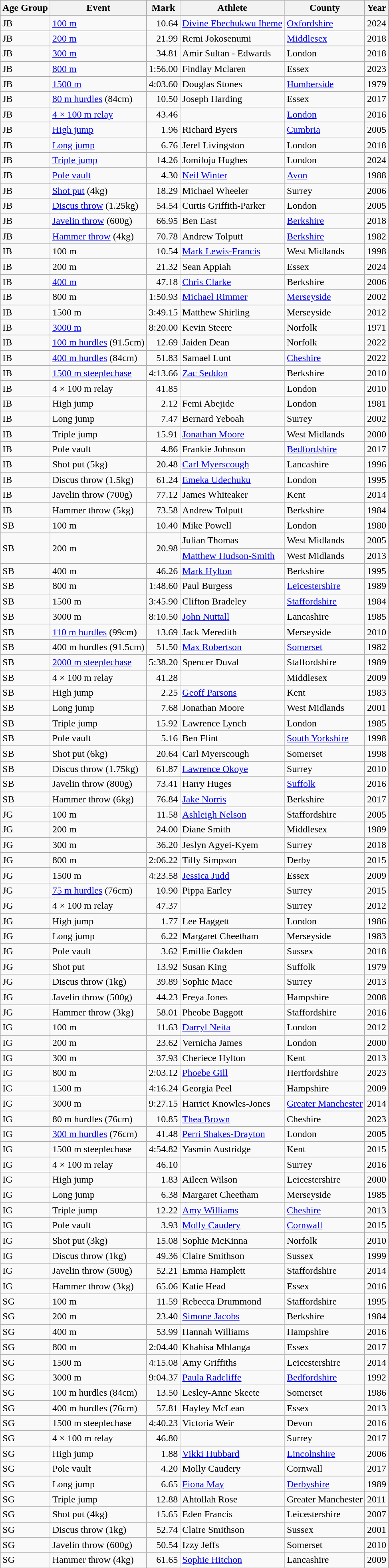<table class="wikitable sortable collapsible collapsed">
<tr>
<th>Age Group</th>
<th>Event</th>
<th data-sort-type="number">Mark</th>
<th>Athlete</th>
<th>County</th>
<th>Year</th>
</tr>
<tr>
<td>JB</td>
<td><a href='#'>100 m</a></td>
<td align="right">10.64</td>
<td><a href='#'>Divine Ebechukwu Iheme</a></td>
<td><a href='#'>Oxfordshire</a></td>
<td>2024</td>
</tr>
<tr>
<td>JB</td>
<td><a href='#'>200 m</a></td>
<td align="right">21.99</td>
<td>Remi Jokosenumi</td>
<td><a href='#'>Middlesex</a></td>
<td>2018</td>
</tr>
<tr>
<td>JB</td>
<td><a href='#'>300 m</a></td>
<td align="right">34.81</td>
<td>Amir Sultan - Edwards</td>
<td>London</td>
<td>2018</td>
</tr>
<tr>
<td>JB</td>
<td><a href='#'>800 m</a></td>
<td align="right" data-sort-value="116.1">1:56.00</td>
<td>Findlay Mclaren</td>
<td>Essex</td>
<td>2023</td>
</tr>
<tr>
<td>JB</td>
<td><a href='#'>1500 m</a></td>
<td align="right" data-sort-value="243.6">4:03.60</td>
<td>Douglas Stones</td>
<td><a href='#'>Humberside</a></td>
<td>1979</td>
</tr>
<tr>
<td>JB</td>
<td><a href='#'>80 m hurdles</a> (84cm)</td>
<td align="right">10.50</td>
<td>Joseph Harding</td>
<td>Essex</td>
<td>2017</td>
</tr>
<tr>
<td>JB</td>
<td><a href='#'>4 × 100 m relay</a></td>
<td align="right">43.46</td>
<td></td>
<td><a href='#'>London</a></td>
<td>2016</td>
</tr>
<tr>
<td>JB</td>
<td><a href='#'>High jump</a></td>
<td align="right">1.96</td>
<td>Richard Byers</td>
<td><a href='#'>Cumbria</a></td>
<td>2005</td>
</tr>
<tr>
<td>JB</td>
<td><a href='#'>Long jump</a></td>
<td align="right">6.76</td>
<td>Jerel Livingston</td>
<td>London</td>
<td>2018</td>
</tr>
<tr>
<td>JB</td>
<td><a href='#'>Triple jump</a></td>
<td align="right">14.26</td>
<td>Jomiloju Hughes</td>
<td>London</td>
<td>2024</td>
</tr>
<tr>
<td>JB</td>
<td><a href='#'>Pole vault</a></td>
<td align="right">4.30</td>
<td><a href='#'>Neil Winter</a></td>
<td><a href='#'>Avon</a></td>
<td>1988</td>
</tr>
<tr>
<td>JB</td>
<td><a href='#'>Shot put</a> (4kg)</td>
<td align="right">18.29</td>
<td>Michael Wheeler</td>
<td>Surrey</td>
<td>2006</td>
</tr>
<tr>
<td>JB</td>
<td><a href='#'>Discus throw</a> (1.25kg)</td>
<td align="right">54.54</td>
<td>Curtis Griffith-Parker</td>
<td>London</td>
<td>2005</td>
</tr>
<tr>
<td>JB</td>
<td><a href='#'>Javelin throw</a> (600g)</td>
<td align="right">66.95</td>
<td>Ben East</td>
<td><a href='#'>Berkshire</a></td>
<td>2018</td>
</tr>
<tr>
<td>JB</td>
<td><a href='#'>Hammer throw</a> (4kg)</td>
<td align="right">70.78</td>
<td>Andrew Tolputt</td>
<td><a href='#'>Berkshire</a></td>
<td>1982</td>
</tr>
<tr>
<td>IB</td>
<td>100 m</td>
<td align="right">10.54</td>
<td><a href='#'>Mark Lewis-Francis</a></td>
<td>West Midlands</td>
<td>1998</td>
</tr>
<tr>
<td>IB</td>
<td>200 m</td>
<td align="right">21.32</td>
<td>Sean Appiah</td>
<td>Essex</td>
<td>2024</td>
</tr>
<tr>
<td>IB</td>
<td><a href='#'>400 m</a></td>
<td align="right">47.18</td>
<td><a href='#'>Chris Clarke</a></td>
<td>Berkshire</td>
<td>2006</td>
</tr>
<tr>
<td>IB</td>
<td>800 m</td>
<td align="right" data-sort-value="110.93">1:50.93</td>
<td><a href='#'>Michael Rimmer</a></td>
<td><a href='#'>Merseyside</a></td>
<td>2002</td>
</tr>
<tr>
<td>IB</td>
<td>1500 m</td>
<td align="right" data-sort-value="229.15">3:49.15</td>
<td>Matthew Shirling</td>
<td>Merseyside</td>
<td>2012</td>
</tr>
<tr>
<td>IB</td>
<td><a href='#'>3000 m</a></td>
<td align="right" data-sort-value="500">8:20.00</td>
<td>Kevin Steere</td>
<td>Norfolk</td>
<td>1971</td>
</tr>
<tr>
<td>IB</td>
<td><a href='#'>100 m hurdles</a> (91.5cm)</td>
<td align="right">12.69</td>
<td>Jaiden Dean</td>
<td>Norfolk</td>
<td>2022</td>
</tr>
<tr>
<td>IB</td>
<td><a href='#'>400 m hurdles</a> (84cm)</td>
<td align="right">51.83</td>
<td>Samael Lunt</td>
<td><a href='#'>Cheshire</a></td>
<td>2022</td>
</tr>
<tr>
<td>IB</td>
<td><a href='#'>1500 m steeplechase</a></td>
<td align="right" data-sort-value="253.66">4:13.66</td>
<td><a href='#'>Zac Seddon</a></td>
<td>Berkshire</td>
<td>2010</td>
</tr>
<tr>
<td>IB</td>
<td>4 × 100 m relay</td>
<td align="right">41.85</td>
<td></td>
<td>London</td>
<td>2010</td>
</tr>
<tr>
<td>IB</td>
<td>High jump</td>
<td align="right">2.12</td>
<td>Femi Abejide</td>
<td>London</td>
<td>1981</td>
</tr>
<tr>
<td>IB</td>
<td>Long jump</td>
<td align="right">7.47</td>
<td>Bernard Yeboah</td>
<td>Surrey</td>
<td>2002</td>
</tr>
<tr>
<td>IB</td>
<td>Triple jump</td>
<td align="right">15.91</td>
<td><a href='#'>Jonathan Moore</a></td>
<td>West Midlands</td>
<td>2000</td>
</tr>
<tr>
<td>IB</td>
<td>Pole vault</td>
<td align="right">4.86</td>
<td>Frankie Johnson</td>
<td><a href='#'>Bedfordshire</a></td>
<td>2017</td>
</tr>
<tr>
<td>IB</td>
<td>Shot put (5kg)</td>
<td align="right">20.48</td>
<td><a href='#'>Carl Myerscough</a></td>
<td>Lancashire</td>
<td>1996</td>
</tr>
<tr>
<td>IB</td>
<td>Discus throw (1.5kg)</td>
<td align="right">61.24</td>
<td><a href='#'>Emeka Udechuku</a></td>
<td>London</td>
<td>1995</td>
</tr>
<tr>
<td>IB</td>
<td>Javelin throw (700g)</td>
<td align="right">77.12</td>
<td>James Whiteaker</td>
<td>Kent</td>
<td>2014</td>
</tr>
<tr>
<td>IB</td>
<td>Hammer throw (5kg)</td>
<td align="right">73.58</td>
<td>Andrew Tolputt</td>
<td>Berkshire</td>
<td>1984</td>
</tr>
<tr>
<td>SB</td>
<td>100 m</td>
<td align="right">10.40</td>
<td>Mike Powell</td>
<td>London</td>
<td>1980</td>
</tr>
<tr>
<td rowspan="2">SB</td>
<td rowspan="2">200 m</td>
<td rowspan="2" align="right">20.98</td>
<td>Julian Thomas</td>
<td>West Midlands</td>
<td>2005</td>
</tr>
<tr>
<td><a href='#'>Matthew Hudson-Smith</a></td>
<td>West Midlands</td>
<td>2013</td>
</tr>
<tr>
<td>SB</td>
<td>400 m</td>
<td align="right">46.26</td>
<td><a href='#'>Mark Hylton</a></td>
<td>Berkshire</td>
<td>1995</td>
</tr>
<tr>
<td>SB</td>
<td>800 m</td>
<td align="right" data-sort-value="108.6">1:48.60</td>
<td>Paul Burgess</td>
<td><a href='#'>Leicestershire</a></td>
<td>1989</td>
</tr>
<tr>
<td>SB</td>
<td>1500 m</td>
<td align="right" data-sort-value="225.9">3:45.90</td>
<td>Clifton Bradeley</td>
<td><a href='#'>Staffordshire</a></td>
<td>1984</td>
</tr>
<tr>
<td>SB</td>
<td>3000 m</td>
<td align="right" data-sort-value="490.5">8:10.50</td>
<td><a href='#'>John Nuttall</a></td>
<td>Lancashire</td>
<td>1985</td>
</tr>
<tr>
<td>SB</td>
<td><a href='#'>110 m hurdles</a> (99cm)</td>
<td align="right">13.69</td>
<td>Jack Meredith</td>
<td>Merseyside</td>
<td>2010</td>
</tr>
<tr>
<td>SB</td>
<td>400 m hurdles (91.5cm)</td>
<td align="right">51.50</td>
<td><a href='#'>Max Robertson</a></td>
<td><a href='#'>Somerset</a></td>
<td>1982</td>
</tr>
<tr>
<td>SB</td>
<td><a href='#'>2000 m steeplechase</a></td>
<td align="right" data-sort-value="338.2">5:38.20</td>
<td>Spencer Duval</td>
<td>Staffordshire</td>
<td>1989</td>
</tr>
<tr>
<td>SB</td>
<td>4 × 100 m relay</td>
<td align="right">41.28</td>
<td></td>
<td>Middlesex</td>
<td>2009</td>
</tr>
<tr>
<td>SB</td>
<td>High jump</td>
<td align="right">2.25</td>
<td><a href='#'>Geoff Parsons</a></td>
<td>Kent</td>
<td>1983</td>
</tr>
<tr>
<td>SB</td>
<td>Long jump</td>
<td align="right">7.68</td>
<td>Jonathan Moore</td>
<td>West Midlands</td>
<td>2001</td>
</tr>
<tr>
<td>SB</td>
<td>Triple jump</td>
<td align="right">15.92</td>
<td>Lawrence Lynch</td>
<td>London</td>
<td>1985</td>
</tr>
<tr>
<td>SB</td>
<td>Pole vault</td>
<td align="right">5.16</td>
<td>Ben Flint</td>
<td><a href='#'>South Yorkshire</a></td>
<td>1998</td>
</tr>
<tr>
<td>SB</td>
<td>Shot put (6kg)</td>
<td align="right">20.64</td>
<td>Carl Myerscough</td>
<td>Somerset</td>
<td>1998</td>
</tr>
<tr>
<td>SB</td>
<td>Discus throw (1.75kg)</td>
<td align="right">61.87</td>
<td><a href='#'>Lawrence Okoye</a></td>
<td>Surrey</td>
<td>2010</td>
</tr>
<tr>
<td>SB</td>
<td>Javelin throw (800g)</td>
<td align="right">73.41</td>
<td>Harry Huges</td>
<td><a href='#'>Suffolk</a></td>
<td>2016</td>
</tr>
<tr>
<td>SB</td>
<td>Hammer throw (6kg)</td>
<td align="right">76.84</td>
<td><a href='#'>Jake Norris</a></td>
<td>Berkshire</td>
<td>2017</td>
</tr>
<tr>
<td>JG</td>
<td>100 m</td>
<td align="right">11.58</td>
<td><a href='#'>Ashleigh Nelson</a></td>
<td>Staffordshire</td>
<td>2005</td>
</tr>
<tr>
<td>JG</td>
<td>200 m</td>
<td align="right">24.00</td>
<td>Diane Smith</td>
<td>Middlesex</td>
<td>1989</td>
</tr>
<tr>
<td>JG</td>
<td>300 m</td>
<td align="right">36.20</td>
<td>Jeslyn Agyei-Kyem</td>
<td>Surrey</td>
<td>2018</td>
</tr>
<tr>
<td>JG</td>
<td>800 m</td>
<td align="right" data-sort-value="126.22">2:06.22</td>
<td>Tilly Simpson</td>
<td>Derby</td>
<td>2015</td>
</tr>
<tr>
<td>JG</td>
<td>1500 m</td>
<td align="right" data-sort-value="263.58">4:23.58</td>
<td><a href='#'>Jessica Judd</a></td>
<td>Essex</td>
<td>2009</td>
</tr>
<tr>
<td>JG</td>
<td><a href='#'>75 m hurdles</a> (76cm)</td>
<td align="right">10.90</td>
<td>Pippa Earley</td>
<td>Surrey</td>
<td>2015</td>
</tr>
<tr>
<td>JG</td>
<td>4 × 100 m relay</td>
<td align="right">47.37</td>
<td></td>
<td>Surrey</td>
<td>2012</td>
</tr>
<tr>
<td>JG</td>
<td>High jump</td>
<td align="right">1.77</td>
<td>Lee Haggett</td>
<td>London</td>
<td>1986</td>
</tr>
<tr>
<td>JG</td>
<td>Long jump</td>
<td align="right">6.22</td>
<td>Margaret Cheetham</td>
<td>Merseyside</td>
<td>1983</td>
</tr>
<tr>
<td>JG</td>
<td>Pole vault</td>
<td align="right">3.62</td>
<td>Emillie Oakden</td>
<td>Sussex</td>
<td>2018</td>
</tr>
<tr>
<td>JG</td>
<td>Shot put</td>
<td align="right">13.92</td>
<td>Susan King</td>
<td>Suffolk</td>
<td>1979</td>
</tr>
<tr>
<td>JG</td>
<td>Discus throw (1kg)</td>
<td align="right">39.89</td>
<td>Sophie Mace</td>
<td>Surrey</td>
<td>2013</td>
</tr>
<tr>
<td>JG</td>
<td>Javelin throw (500g)</td>
<td align="right">44.23</td>
<td>Freya Jones</td>
<td>Hampshire</td>
<td>2008</td>
</tr>
<tr>
<td>JG</td>
<td>Hammer throw (3kg)</td>
<td align="right">58.01</td>
<td>Pheobe Baggott</td>
<td>Staffordshire</td>
<td>2016</td>
</tr>
<tr>
<td>IG</td>
<td>100 m</td>
<td align="right">11.63</td>
<td><a href='#'>Darryl Neita</a></td>
<td>London</td>
<td>2012</td>
</tr>
<tr>
<td>IG</td>
<td>200 m</td>
<td align="right">23.62</td>
<td>Vernicha James</td>
<td>London</td>
<td>2000</td>
</tr>
<tr>
<td>IG</td>
<td>300 m</td>
<td align="right">37.93</td>
<td>Cheriece Hylton</td>
<td>Kent</td>
<td>2013</td>
</tr>
<tr>
<td>IG</td>
<td>800 m</td>
<td align="right" data-sort-value="125.6">2:03.12</td>
<td><a href='#'>Phoebe Gill</a></td>
<td>Hertfordshire</td>
<td>2023</td>
</tr>
<tr>
<td>IG</td>
<td>1500 m</td>
<td align="right" data-sort-value="256.24">4:16.24</td>
<td>Georgia Peel</td>
<td>Hampshire</td>
<td>2009</td>
</tr>
<tr>
<td>IG</td>
<td>3000 m</td>
<td align="right" data-sort-value="567.15">9:27.15</td>
<td>Harriet Knowles-Jones</td>
<td><a href='#'>Greater Manchester</a></td>
<td>2014</td>
</tr>
<tr>
<td>IG</td>
<td>80 m hurdles (76cm)</td>
<td align="right">10.85</td>
<td><a href='#'>Thea Brown</a></td>
<td>Cheshire</td>
<td>2023</td>
</tr>
<tr>
<td>IG</td>
<td><a href='#'>300 m hurdles</a> (76cm)</td>
<td align="right">41.48</td>
<td><a href='#'>Perri Shakes-Drayton</a></td>
<td>London</td>
<td>2005</td>
</tr>
<tr>
<td>IG</td>
<td>1500 m steeplechase</td>
<td align="right" data-sort-value="294.82">4:54.82</td>
<td>Yasmin Austridge</td>
<td>Kent</td>
<td>2015</td>
</tr>
<tr>
<td>IG</td>
<td>4 × 100 m relay</td>
<td align="right">46.10</td>
<td></td>
<td>Surrey</td>
<td>2016</td>
</tr>
<tr>
<td>IG</td>
<td>High jump</td>
<td align="right">1.83</td>
<td>Aileen Wilson</td>
<td>Leicestershire</td>
<td>2000</td>
</tr>
<tr>
<td>IG</td>
<td>Long jump</td>
<td align="right">6.38</td>
<td>Margaret Cheetham</td>
<td>Merseyside</td>
<td>1985</td>
</tr>
<tr>
<td>IG</td>
<td>Triple jump</td>
<td align="right">12.22</td>
<td><a href='#'>Amy Williams</a></td>
<td><a href='#'>Cheshire</a></td>
<td>2013</td>
</tr>
<tr>
<td>IG</td>
<td>Pole vault</td>
<td align="right">3.93</td>
<td><a href='#'>Molly Caudery</a></td>
<td><a href='#'>Cornwall</a></td>
<td>2015</td>
</tr>
<tr>
<td>IG</td>
<td>Shot put (3kg)</td>
<td align="right">15.08</td>
<td>Sophie McKinna</td>
<td>Norfolk</td>
<td>2010</td>
</tr>
<tr>
<td>IG</td>
<td>Discus throw (1kg)</td>
<td align="right">49.36</td>
<td>Claire Smithson</td>
<td>Sussex</td>
<td>1999</td>
</tr>
<tr>
<td>IG</td>
<td>Javelin throw (500g)</td>
<td align="right">52.21</td>
<td>Emma Hamplett</td>
<td>Staffordshire</td>
<td>2014</td>
</tr>
<tr>
<td>IG</td>
<td>Hammer throw (3kg)</td>
<td align="right">65.06</td>
<td>Katie Head</td>
<td>Essex</td>
<td>2016</td>
</tr>
<tr>
<td>SG</td>
<td>100 m</td>
<td align="right">11.59</td>
<td>Rebecca Drummond</td>
<td>Staffordshire</td>
<td>1995</td>
</tr>
<tr>
<td>SG</td>
<td>200 m</td>
<td align="right">23.40</td>
<td><a href='#'>Simone Jacobs</a></td>
<td>Berkshire</td>
<td>1984</td>
</tr>
<tr>
<td>SG</td>
<td>400 m</td>
<td align="right">53.99</td>
<td>Hannah Williams</td>
<td>Hampshire</td>
<td>2016</td>
</tr>
<tr>
<td>SG</td>
<td>800 m</td>
<td align="right" data-sort-value="124.40">2:04.40</td>
<td>Khahisa Mhlanga</td>
<td>Essex</td>
<td>2017</td>
</tr>
<tr>
<td>SG</td>
<td>1500 m</td>
<td align="right" data-sort-value="255.08">4:15.08</td>
<td>Amy Griffiths</td>
<td>Leicestershire</td>
<td>2014</td>
</tr>
<tr>
<td>SG</td>
<td>3000 m</td>
<td align="right" data-sort-value="544.37">9:04.37</td>
<td><a href='#'>Paula Radcliffe</a></td>
<td><a href='#'>Bedfordshire</a></td>
<td>1992</td>
</tr>
<tr>
<td>SG</td>
<td>100 m hurdles (84cm)</td>
<td align="right">13.50</td>
<td>Lesley-Anne Skeete</td>
<td>Somerset</td>
<td>1986</td>
</tr>
<tr>
<td>SG</td>
<td>400 m hurdles (76cm)</td>
<td align="right">57.81</td>
<td>Hayley McLean</td>
<td>Essex</td>
<td>2013</td>
</tr>
<tr>
<td>SG</td>
<td>1500 m steeplechase</td>
<td align="right" data-sort-value="280.23">4:40.23</td>
<td>Victoria Weir</td>
<td>Devon</td>
<td>2016</td>
</tr>
<tr>
<td>SG</td>
<td>4 × 100 m relay</td>
<td align="right">46.80</td>
<td></td>
<td>Surrey</td>
<td>2017</td>
</tr>
<tr>
<td>SG</td>
<td>High jump</td>
<td align="right">1.88</td>
<td><a href='#'>Vikki Hubbard</a></td>
<td><a href='#'>Lincolnshire</a></td>
<td>2006</td>
</tr>
<tr>
<td>SG</td>
<td>Pole vault</td>
<td align="right">4.20</td>
<td>Molly Caudery</td>
<td>Cornwall</td>
<td>2017</td>
</tr>
<tr>
<td>SG</td>
<td>Long jump</td>
<td align="right">6.65</td>
<td><a href='#'>Fiona May</a></td>
<td><a href='#'>Derbyshire</a></td>
<td>1989</td>
</tr>
<tr>
<td>SG</td>
<td>Triple jump</td>
<td align="right">12.88</td>
<td>Ahtollah Rose</td>
<td>Greater Manchester</td>
<td>2011</td>
</tr>
<tr>
<td>SG</td>
<td>Shot put (4kg)</td>
<td align="right">15.65</td>
<td>Eden Francis</td>
<td>Leicestershire</td>
<td>2007</td>
</tr>
<tr>
<td>SG</td>
<td>Discus throw (1kg)</td>
<td align="right">52.74</td>
<td>Claire Smithson</td>
<td>Sussex</td>
<td>2001</td>
</tr>
<tr>
<td>SG</td>
<td>Javelin throw (600g)</td>
<td align="right">50.54</td>
<td>Izzy Jeffs</td>
<td>Somerset</td>
<td>2010</td>
</tr>
<tr>
<td>SG</td>
<td>Hammer throw (4kg)</td>
<td align="right">61.65</td>
<td><a href='#'>Sophie Hitchon</a></td>
<td>Lancashire</td>
<td>2009</td>
</tr>
</table>
